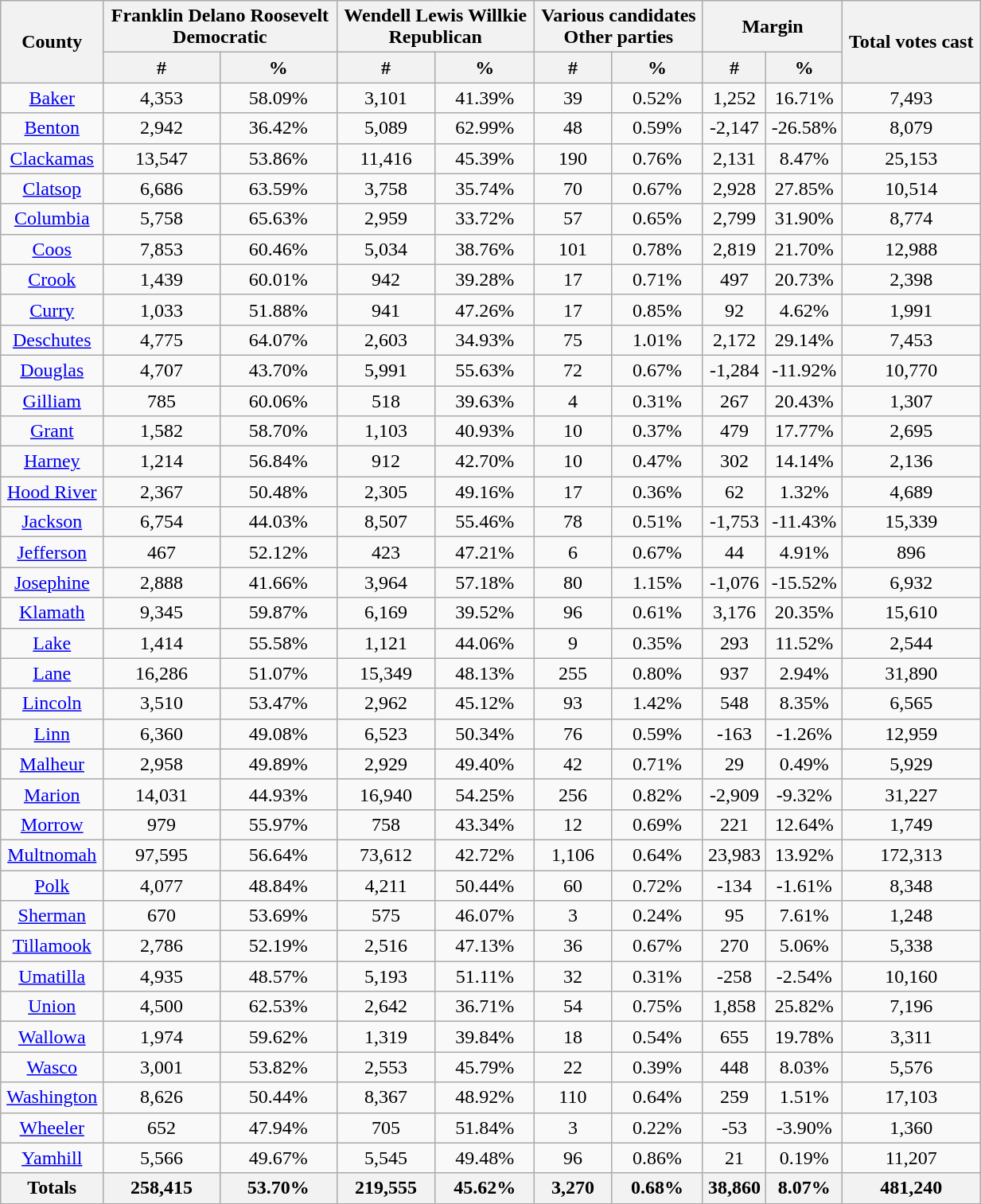<table width="65%"  class="wikitable sortable" style="text-align:center">
<tr>
<th style="text-align:center;" rowspan="2">County</th>
<th style="text-align:center;" colspan="2">Franklin Delano Roosevelt<br>Democratic</th>
<th style="text-align:center;" colspan="2">Wendell Lewis Willkie<br>Republican</th>
<th style="text-align:center;" colspan="2">Various candidates<br>Other parties</th>
<th style="text-align:center;" colspan="2">Margin</th>
<th style="text-align:center;" rowspan="2">Total votes cast</th>
</tr>
<tr>
<th style="text-align:center;" data-sort-type="number">#</th>
<th style="text-align:center;" data-sort-type="number">%</th>
<th style="text-align:center;" data-sort-type="number">#</th>
<th style="text-align:center;" data-sort-type="number">%</th>
<th style="text-align:center;" data-sort-type="number">#</th>
<th style="text-align:center;" data-sort-type="number">%</th>
<th style="text-align:center;" data-sort-type="number">#</th>
<th style="text-align:center;" data-sort-type="number">%</th>
</tr>
<tr style="text-align:center;">
<td><a href='#'>Baker</a></td>
<td>4,353</td>
<td>58.09%</td>
<td>3,101</td>
<td>41.39%</td>
<td>39</td>
<td>0.52%</td>
<td>1,252</td>
<td>16.71%</td>
<td>7,493</td>
</tr>
<tr style="text-align:center;">
<td><a href='#'>Benton</a></td>
<td>2,942</td>
<td>36.42%</td>
<td>5,089</td>
<td>62.99%</td>
<td>48</td>
<td>0.59%</td>
<td>-2,147</td>
<td>-26.58%</td>
<td>8,079</td>
</tr>
<tr style="text-align:center;">
<td><a href='#'>Clackamas</a></td>
<td>13,547</td>
<td>53.86%</td>
<td>11,416</td>
<td>45.39%</td>
<td>190</td>
<td>0.76%</td>
<td>2,131</td>
<td>8.47%</td>
<td>25,153</td>
</tr>
<tr style="text-align:center;">
<td><a href='#'>Clatsop</a></td>
<td>6,686</td>
<td>63.59%</td>
<td>3,758</td>
<td>35.74%</td>
<td>70</td>
<td>0.67%</td>
<td>2,928</td>
<td>27.85%</td>
<td>10,514</td>
</tr>
<tr style="text-align:center;">
<td><a href='#'>Columbia</a></td>
<td>5,758</td>
<td>65.63%</td>
<td>2,959</td>
<td>33.72%</td>
<td>57</td>
<td>0.65%</td>
<td>2,799</td>
<td>31.90%</td>
<td>8,774</td>
</tr>
<tr style="text-align:center;">
<td><a href='#'>Coos</a></td>
<td>7,853</td>
<td>60.46%</td>
<td>5,034</td>
<td>38.76%</td>
<td>101</td>
<td>0.78%</td>
<td>2,819</td>
<td>21.70%</td>
<td>12,988</td>
</tr>
<tr style="text-align:center;">
<td><a href='#'>Crook</a></td>
<td>1,439</td>
<td>60.01%</td>
<td>942</td>
<td>39.28%</td>
<td>17</td>
<td>0.71%</td>
<td>497</td>
<td>20.73%</td>
<td>2,398</td>
</tr>
<tr style="text-align:center;">
<td><a href='#'>Curry</a></td>
<td>1,033</td>
<td>51.88%</td>
<td>941</td>
<td>47.26%</td>
<td>17</td>
<td>0.85%</td>
<td>92</td>
<td>4.62%</td>
<td>1,991</td>
</tr>
<tr style="text-align:center;">
<td><a href='#'>Deschutes</a></td>
<td>4,775</td>
<td>64.07%</td>
<td>2,603</td>
<td>34.93%</td>
<td>75</td>
<td>1.01%</td>
<td>2,172</td>
<td>29.14%</td>
<td>7,453</td>
</tr>
<tr style="text-align:center;">
<td><a href='#'>Douglas</a></td>
<td>4,707</td>
<td>43.70%</td>
<td>5,991</td>
<td>55.63%</td>
<td>72</td>
<td>0.67%</td>
<td>-1,284</td>
<td>-11.92%</td>
<td>10,770</td>
</tr>
<tr style="text-align:center;">
<td><a href='#'>Gilliam</a></td>
<td>785</td>
<td>60.06%</td>
<td>518</td>
<td>39.63%</td>
<td>4</td>
<td>0.31%</td>
<td>267</td>
<td>20.43%</td>
<td>1,307</td>
</tr>
<tr style="text-align:center;">
<td><a href='#'>Grant</a></td>
<td>1,582</td>
<td>58.70%</td>
<td>1,103</td>
<td>40.93%</td>
<td>10</td>
<td>0.37%</td>
<td>479</td>
<td>17.77%</td>
<td>2,695</td>
</tr>
<tr style="text-align:center;">
<td><a href='#'>Harney</a></td>
<td>1,214</td>
<td>56.84%</td>
<td>912</td>
<td>42.70%</td>
<td>10</td>
<td>0.47%</td>
<td>302</td>
<td>14.14%</td>
<td>2,136</td>
</tr>
<tr style="text-align:center;">
<td><a href='#'>Hood River</a></td>
<td>2,367</td>
<td>50.48%</td>
<td>2,305</td>
<td>49.16%</td>
<td>17</td>
<td>0.36%</td>
<td>62</td>
<td>1.32%</td>
<td>4,689</td>
</tr>
<tr style="text-align:center;">
<td><a href='#'>Jackson</a></td>
<td>6,754</td>
<td>44.03%</td>
<td>8,507</td>
<td>55.46%</td>
<td>78</td>
<td>0.51%</td>
<td>-1,753</td>
<td>-11.43%</td>
<td>15,339</td>
</tr>
<tr style="text-align:center;">
<td><a href='#'>Jefferson</a></td>
<td>467</td>
<td>52.12%</td>
<td>423</td>
<td>47.21%</td>
<td>6</td>
<td>0.67%</td>
<td>44</td>
<td>4.91%</td>
<td>896</td>
</tr>
<tr style="text-align:center;">
<td><a href='#'>Josephine</a></td>
<td>2,888</td>
<td>41.66%</td>
<td>3,964</td>
<td>57.18%</td>
<td>80</td>
<td>1.15%</td>
<td>-1,076</td>
<td>-15.52%</td>
<td>6,932</td>
</tr>
<tr style="text-align:center;">
<td><a href='#'>Klamath</a></td>
<td>9,345</td>
<td>59.87%</td>
<td>6,169</td>
<td>39.52%</td>
<td>96</td>
<td>0.61%</td>
<td>3,176</td>
<td>20.35%</td>
<td>15,610</td>
</tr>
<tr style="text-align:center;">
<td><a href='#'>Lake</a></td>
<td>1,414</td>
<td>55.58%</td>
<td>1,121</td>
<td>44.06%</td>
<td>9</td>
<td>0.35%</td>
<td>293</td>
<td>11.52%</td>
<td>2,544</td>
</tr>
<tr style="text-align:center;">
<td><a href='#'>Lane</a></td>
<td>16,286</td>
<td>51.07%</td>
<td>15,349</td>
<td>48.13%</td>
<td>255</td>
<td>0.80%</td>
<td>937</td>
<td>2.94%</td>
<td>31,890</td>
</tr>
<tr style="text-align:center;">
<td><a href='#'>Lincoln</a></td>
<td>3,510</td>
<td>53.47%</td>
<td>2,962</td>
<td>45.12%</td>
<td>93</td>
<td>1.42%</td>
<td>548</td>
<td>8.35%</td>
<td>6,565</td>
</tr>
<tr style="text-align:center;">
<td><a href='#'>Linn</a></td>
<td>6,360</td>
<td>49.08%</td>
<td>6,523</td>
<td>50.34%</td>
<td>76</td>
<td>0.59%</td>
<td>-163</td>
<td>-1.26%</td>
<td>12,959</td>
</tr>
<tr style="text-align:center;">
<td><a href='#'>Malheur</a></td>
<td>2,958</td>
<td>49.89%</td>
<td>2,929</td>
<td>49.40%</td>
<td>42</td>
<td>0.71%</td>
<td>29</td>
<td>0.49%</td>
<td>5,929</td>
</tr>
<tr style="text-align:center;">
<td><a href='#'>Marion</a></td>
<td>14,031</td>
<td>44.93%</td>
<td>16,940</td>
<td>54.25%</td>
<td>256</td>
<td>0.82%</td>
<td>-2,909</td>
<td>-9.32%</td>
<td>31,227</td>
</tr>
<tr style="text-align:center;">
<td><a href='#'>Morrow</a></td>
<td>979</td>
<td>55.97%</td>
<td>758</td>
<td>43.34%</td>
<td>12</td>
<td>0.69%</td>
<td>221</td>
<td>12.64%</td>
<td>1,749</td>
</tr>
<tr style="text-align:center;">
<td><a href='#'>Multnomah</a></td>
<td>97,595</td>
<td>56.64%</td>
<td>73,612</td>
<td>42.72%</td>
<td>1,106</td>
<td>0.64%</td>
<td>23,983</td>
<td>13.92%</td>
<td>172,313</td>
</tr>
<tr style="text-align:center;">
<td><a href='#'>Polk</a></td>
<td>4,077</td>
<td>48.84%</td>
<td>4,211</td>
<td>50.44%</td>
<td>60</td>
<td>0.72%</td>
<td>-134</td>
<td>-1.61%</td>
<td>8,348</td>
</tr>
<tr style="text-align:center;">
<td><a href='#'>Sherman</a></td>
<td>670</td>
<td>53.69%</td>
<td>575</td>
<td>46.07%</td>
<td>3</td>
<td>0.24%</td>
<td>95</td>
<td>7.61%</td>
<td>1,248</td>
</tr>
<tr style="text-align:center;">
<td><a href='#'>Tillamook</a></td>
<td>2,786</td>
<td>52.19%</td>
<td>2,516</td>
<td>47.13%</td>
<td>36</td>
<td>0.67%</td>
<td>270</td>
<td>5.06%</td>
<td>5,338</td>
</tr>
<tr style="text-align:center;">
<td><a href='#'>Umatilla</a></td>
<td>4,935</td>
<td>48.57%</td>
<td>5,193</td>
<td>51.11%</td>
<td>32</td>
<td>0.31%</td>
<td>-258</td>
<td>-2.54%</td>
<td>10,160</td>
</tr>
<tr style="text-align:center;">
<td><a href='#'>Union</a></td>
<td>4,500</td>
<td>62.53%</td>
<td>2,642</td>
<td>36.71%</td>
<td>54</td>
<td>0.75%</td>
<td>1,858</td>
<td>25.82%</td>
<td>7,196</td>
</tr>
<tr style="text-align:center;">
<td><a href='#'>Wallowa</a></td>
<td>1,974</td>
<td>59.62%</td>
<td>1,319</td>
<td>39.84%</td>
<td>18</td>
<td>0.54%</td>
<td>655</td>
<td>19.78%</td>
<td>3,311</td>
</tr>
<tr style="text-align:center;">
<td><a href='#'>Wasco</a></td>
<td>3,001</td>
<td>53.82%</td>
<td>2,553</td>
<td>45.79%</td>
<td>22</td>
<td>0.39%</td>
<td>448</td>
<td>8.03%</td>
<td>5,576</td>
</tr>
<tr style="text-align:center;">
<td><a href='#'>Washington</a></td>
<td>8,626</td>
<td>50.44%</td>
<td>8,367</td>
<td>48.92%</td>
<td>110</td>
<td>0.64%</td>
<td>259</td>
<td>1.51%</td>
<td>17,103</td>
</tr>
<tr style="text-align:center;">
<td><a href='#'>Wheeler</a></td>
<td>652</td>
<td>47.94%</td>
<td>705</td>
<td>51.84%</td>
<td>3</td>
<td>0.22%</td>
<td>-53</td>
<td>-3.90%</td>
<td>1,360</td>
</tr>
<tr style="text-align:center;">
<td><a href='#'>Yamhill</a></td>
<td>5,566</td>
<td>49.67%</td>
<td>5,545</td>
<td>49.48%</td>
<td>96</td>
<td>0.86%</td>
<td>21</td>
<td>0.19%</td>
<td>11,207</td>
</tr>
<tr style="text-align:center;">
<th>Totals</th>
<th>258,415</th>
<th>53.70%</th>
<th>219,555</th>
<th>45.62%</th>
<th>3,270</th>
<th>0.68%</th>
<th>38,860</th>
<th>8.07%</th>
<th>481,240</th>
</tr>
</table>
